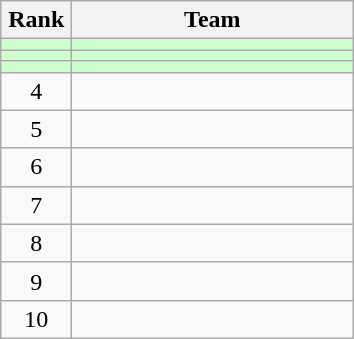<table class="wikitable" style="text-align: center;">
<tr>
<th width=40>Rank</th>
<th width=180>Team</th>
</tr>
<tr bgcolor=#CCFFCC>
<td></td>
<td style="text-align:left;"></td>
</tr>
<tr bgcolor=#CCFFCC>
<td></td>
<td style="text-align:left;"></td>
</tr>
<tr bgcolor=#CCFFCC>
<td></td>
<td style="text-align:left;"></td>
</tr>
<tr align=center>
<td>4</td>
<td style="text-align:left;"></td>
</tr>
<tr align=center>
<td>5</td>
<td style="text-align:left;"></td>
</tr>
<tr align=center>
<td>6</td>
<td style="text-align:left;"></td>
</tr>
<tr align=center>
<td>7</td>
<td style="text-align:left;"></td>
</tr>
<tr align=center>
<td>8</td>
<td style="text-align:left;"></td>
</tr>
<tr align=center>
<td>9</td>
<td style="text-align:left;"></td>
</tr>
<tr align=center>
<td>10</td>
<td style="text-align:left;"></td>
</tr>
</table>
